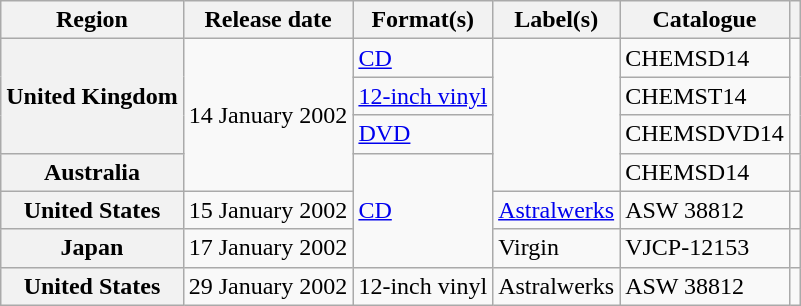<table class="wikitable plainrowheaders">
<tr>
<th>Region</th>
<th>Release date</th>
<th>Format(s)</th>
<th>Label(s)</th>
<th>Catalogue</th>
<th></th>
</tr>
<tr>
<th scope="row" rowspan="3">United Kingdom</th>
<td rowspan="4">14 January 2002</td>
<td><a href='#'>CD</a></td>
<td rowspan="4"></td>
<td>CHEMSD14</td>
<td align="center" rowspan="3"></td>
</tr>
<tr>
<td><a href='#'>12-inch vinyl</a></td>
<td>CHEMST14</td>
</tr>
<tr>
<td><a href='#'>DVD</a></td>
<td>CHEMSDVD14</td>
</tr>
<tr>
<th scope="row">Australia</th>
<td rowspan="3"><a href='#'>CD</a></td>
<td>CHEMSD14</td>
<td align="center"></td>
</tr>
<tr>
<th scope="row">United States</th>
<td>15 January 2002</td>
<td><a href='#'>Astralwerks</a></td>
<td>ASW 38812</td>
<td align="center"></td>
</tr>
<tr>
<th scope="row">Japan</th>
<td>17 January 2002</td>
<td>Virgin</td>
<td>VJCP-12153</td>
<td align="center"></td>
</tr>
<tr>
<th scope="row">United States</th>
<td>29 January 2002</td>
<td>12-inch vinyl</td>
<td>Astralwerks</td>
<td>ASW 38812</td>
<td align="center"></td>
</tr>
</table>
